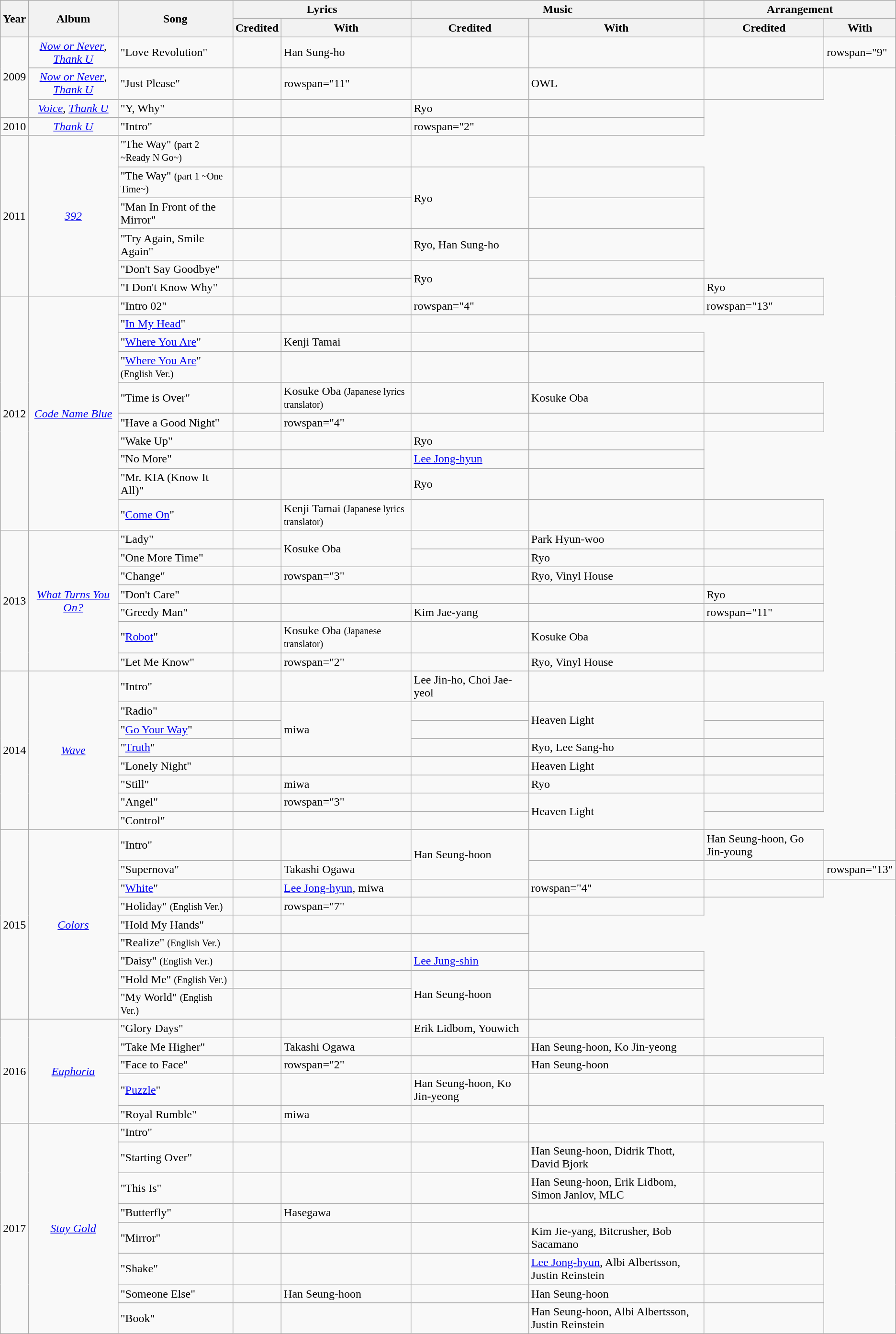<table class="wikitable">
<tr>
<th rowspan="2">Year</th>
<th rowspan="2">Album</th>
<th rowspan="2">Song</th>
<th colspan="2">Lyrics</th>
<th colspan="2">Music</th>
<th colspan="2">Arrangement</th>
</tr>
<tr>
<th>Credited</th>
<th>With</th>
<th>Credited</th>
<th>With</th>
<th>Credited</th>
<th>With</th>
</tr>
<tr>
<td rowspan="3">2009</td>
<td style="text-align:center;"><a href='#'><em>Now or Never</em></a>, <em><a href='#'>Thank U</a></em></td>
<td>"Love Revolution"</td>
<td></td>
<td>Han Sung-ho</td>
<td></td>
<td></td>
<td></td>
<td>rowspan="9" </td>
</tr>
<tr>
<td style="text-align:center;"><a href='#'><em>Now or Never</em></a>, <em><a href='#'>Thank U</a></em></td>
<td>"Just Please"</td>
<td></td>
<td>rowspan="11" </td>
<td></td>
<td>OWL</td>
<td></td>
</tr>
<tr>
<td style="text-align:center;"><a href='#'><em>Voice</em></a>, <em><a href='#'>Thank U</a></em></td>
<td>"Y, Why"</td>
<td></td>
<td></td>
<td>Ryo</td>
<td></td>
</tr>
<tr>
<td>2010</td>
<td style="text-align:center;"><em><a href='#'>Thank U</a></em></td>
<td>"Intro"</td>
<td></td>
<td></td>
<td>rowspan="2" </td>
<td></td>
</tr>
<tr>
<td rowspan="6">2011</td>
<td rowspan="6" style="text-align:center;"><em><a href='#'>392</a></em></td>
<td>"The Way" <small>(part 2 ~Ready N Go~)</small></td>
<td></td>
<td></td>
<td></td>
</tr>
<tr>
<td>"The Way" <small>(part 1 ~One Time~)</small></td>
<td></td>
<td></td>
<td rowspan="2">Ryo</td>
<td></td>
</tr>
<tr>
<td>"Man In Front of the Mirror"</td>
<td></td>
<td></td>
<td></td>
</tr>
<tr>
<td>"Try Again, Smile Again"</td>
<td></td>
<td></td>
<td>Ryo, Han Sung-ho</td>
<td></td>
</tr>
<tr>
<td>"Don't Say Goodbye"</td>
<td></td>
<td></td>
<td rowspan="2">Ryo</td>
<td></td>
</tr>
<tr>
<td>"I Don't Know Why"</td>
<td></td>
<td></td>
<td></td>
<td>Ryo</td>
</tr>
<tr>
<td rowspan="10">2012</td>
<td rowspan="10" style="text-align:center;"><em><a href='#'>Code Name Blue</a></em></td>
<td>"Intro 02"</td>
<td></td>
<td></td>
<td>rowspan="4" </td>
<td></td>
<td>rowspan="13" </td>
</tr>
<tr>
<td>"<a href='#'>In My Head</a>"</td>
<td></td>
<td></td>
<td></td>
</tr>
<tr>
<td>"<a href='#'>Where You Are</a>"</td>
<td></td>
<td>Kenji Tamai</td>
<td></td>
<td></td>
</tr>
<tr>
<td>"<a href='#'>Where You Are</a>" <small>(English Ver.)</small></td>
<td></td>
<td></td>
<td></td>
<td></td>
</tr>
<tr>
<td>"Time is Over"</td>
<td></td>
<td>Kosuke Oba  <small>(Japanese lyrics translator)</small></td>
<td></td>
<td>Kosuke Oba</td>
<td></td>
</tr>
<tr>
<td>"Have a Good Night"</td>
<td></td>
<td>rowspan="4" </td>
<td></td>
<td></td>
<td></td>
</tr>
<tr>
<td>"Wake Up"</td>
<td></td>
<td></td>
<td>Ryo</td>
<td></td>
</tr>
<tr>
<td>"No More"</td>
<td></td>
<td></td>
<td><a href='#'>Lee Jong-hyun</a></td>
<td></td>
</tr>
<tr>
<td>"Mr. KIA (Know It All)"</td>
<td></td>
<td></td>
<td>Ryo</td>
<td></td>
</tr>
<tr>
<td>"<a href='#'>Come On</a>"</td>
<td></td>
<td>Kenji Tamai <small>(Japanese lyrics translator)</small></td>
<td></td>
<td></td>
<td></td>
</tr>
<tr>
<td rowspan="7">2013</td>
<td rowspan="7" style="text-align:center;"><em><a href='#'>What Turns You On?</a></em></td>
<td>"Lady"</td>
<td></td>
<td rowspan="2">Kosuke Oba</td>
<td></td>
<td>Park Hyun-woo</td>
<td></td>
</tr>
<tr>
<td>"One More Time"</td>
<td></td>
<td></td>
<td>Ryo</td>
<td></td>
</tr>
<tr>
<td>"Change"</td>
<td></td>
<td>rowspan="3" </td>
<td></td>
<td>Ryo, Vinyl House</td>
<td></td>
</tr>
<tr>
<td>"Don't Care"</td>
<td></td>
<td></td>
<td></td>
<td></td>
<td>Ryo</td>
</tr>
<tr>
<td>"Greedy Man"</td>
<td></td>
<td></td>
<td>Kim Jae-yang</td>
<td></td>
<td>rowspan="11" </td>
</tr>
<tr>
<td>"<a href='#'>Robot</a>"</td>
<td></td>
<td>Kosuke Oba <small>(Japanese translator)</small></td>
<td></td>
<td>Kosuke Oba</td>
<td></td>
</tr>
<tr>
<td>"Let Me Know"</td>
<td></td>
<td>rowspan="2" </td>
<td></td>
<td>Ryo, Vinyl House</td>
<td></td>
</tr>
<tr>
<td rowspan="8">2014</td>
<td rowspan="8" style="text-align:center;"><em><a href='#'>Wave</a></em></td>
<td>"Intro"</td>
<td></td>
<td></td>
<td>Lee Jin-ho, Choi Jae-yeol</td>
<td></td>
</tr>
<tr>
<td>"Radio"</td>
<td></td>
<td rowspan="3">miwa</td>
<td></td>
<td rowspan="2">Heaven Light</td>
<td></td>
</tr>
<tr>
<td>"<a href='#'>Go Your Way</a>"</td>
<td></td>
<td></td>
<td></td>
</tr>
<tr>
<td>"<a href='#'>Truth</a>"</td>
<td></td>
<td></td>
<td>Ryo, Lee Sang-ho</td>
<td></td>
</tr>
<tr>
<td>"Lonely Night"</td>
<td></td>
<td></td>
<td></td>
<td>Heaven Light</td>
<td></td>
</tr>
<tr>
<td>"Still"</td>
<td></td>
<td>miwa</td>
<td></td>
<td>Ryo</td>
<td></td>
</tr>
<tr>
<td>"Angel"</td>
<td></td>
<td>rowspan="3" </td>
<td></td>
<td rowspan="2">Heaven Light</td>
<td></td>
</tr>
<tr>
<td>"Control"</td>
<td></td>
<td></td>
<td></td>
</tr>
<tr>
<td rowspan="9">2015</td>
<td rowspan="9" style="text-align:center;"><em><a href='#'>Colors</a></em></td>
<td>"Intro"</td>
<td></td>
<td></td>
<td rowspan="2">Han Seung-hoon</td>
<td></td>
<td>Han Seung-hoon, Go Jin-young</td>
</tr>
<tr>
<td>"Supernova"</td>
<td></td>
<td>Takashi Ogawa</td>
<td></td>
<td></td>
<td>rowspan="13" </td>
</tr>
<tr>
<td>"<a href='#'>White</a>"</td>
<td></td>
<td><a href='#'>Lee Jong-hyun</a>, miwa</td>
<td></td>
<td>rowspan="4" </td>
<td></td>
</tr>
<tr>
<td>"Holiday" <small>(English Ver.)</small></td>
<td></td>
<td>rowspan="7" </td>
<td></td>
<td></td>
</tr>
<tr>
<td>"Hold My Hands"</td>
<td></td>
<td></td>
<td></td>
</tr>
<tr>
<td>"Realize" <small>(English Ver.)</small></td>
<td></td>
<td></td>
<td></td>
</tr>
<tr>
<td>"Daisy" <small>(English Ver.)</small></td>
<td></td>
<td></td>
<td><a href='#'>Lee Jung-shin</a></td>
<td></td>
</tr>
<tr>
<td>"Hold Me" <small>(English Ver.)</small></td>
<td></td>
<td></td>
<td rowspan="2">Han Seung-hoon</td>
<td></td>
</tr>
<tr>
<td>"My World" <small>(English Ver.)</small></td>
<td></td>
<td></td>
<td></td>
</tr>
<tr>
<td rowspan="5">2016</td>
<td rowspan="5" style="text-align:center;"><em><a href='#'>Euphoria</a></em></td>
<td>"Glory Days"</td>
<td></td>
<td></td>
<td>Erik Lidbom, Youwich</td>
<td></td>
</tr>
<tr>
<td>"Take Me Higher"</td>
<td></td>
<td>Takashi Ogawa</td>
<td></td>
<td>Han Seung-hoon, Ko Jin-yeong</td>
<td></td>
</tr>
<tr>
<td>"Face to Face"</td>
<td></td>
<td>rowspan="2" </td>
<td></td>
<td>Han Seung-hoon</td>
<td></td>
</tr>
<tr>
<td>"<a href='#'>Puzzle</a>"</td>
<td></td>
<td></td>
<td>Han Seung-hoon, Ko Jin-yeong</td>
<td></td>
</tr>
<tr>
<td>"Royal Rumble"</td>
<td></td>
<td>miwa</td>
<td></td>
<td></td>
<td></td>
</tr>
<tr>
<td rowspan="8">2017</td>
<td rowspan="8" style="text-align:center;"><em><a href='#'>Stay Gold</a></em></td>
<td>"Intro"</td>
<td></td>
<td></td>
<td></td>
<td></td>
</tr>
<tr>
<td>"Starting Over"</td>
<td></td>
<td></td>
<td></td>
<td>Han Seung-hoon, Didrik Thott, David Bjork</td>
<td></td>
</tr>
<tr>
<td>"This Is"</td>
<td></td>
<td></td>
<td></td>
<td>Han Seung-hoon, Erik Lidbom, Simon Janlov, MLC</td>
<td></td>
</tr>
<tr>
<td>"Butterfly"</td>
<td></td>
<td>Hasegawa</td>
<td></td>
<td></td>
<td></td>
</tr>
<tr>
<td>"Mirror"</td>
<td></td>
<td></td>
<td></td>
<td>Kim Jie-yang, Bitcrusher, Bob Sacamano</td>
<td></td>
</tr>
<tr>
<td>"Shake"</td>
<td></td>
<td></td>
<td></td>
<td><a href='#'>Lee Jong-hyun</a>, Albi Albertsson, Justin Reinstein</td>
<td></td>
</tr>
<tr>
<td>"Someone Else"</td>
<td></td>
<td>Han Seung-hoon</td>
<td></td>
<td>Han Seung-hoon</td>
<td></td>
</tr>
<tr>
<td>"Book"</td>
<td></td>
<td></td>
<td></td>
<td>Han Seung-hoon, Albi Albertsson, Justin Reinstein</td>
<td></td>
</tr>
</table>
